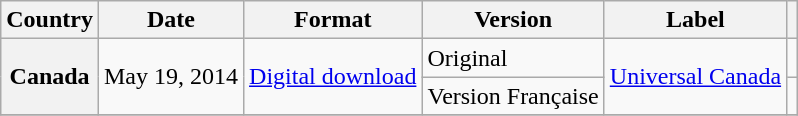<table class="wikitable plainrowheaders">
<tr>
<th>Country</th>
<th>Date</th>
<th>Format</th>
<th>Version</th>
<th>Label</th>
<th></th>
</tr>
<tr>
<th scope="row" rowspan="2">Canada</th>
<td rowspan="2">May 19, 2014</td>
<td rowspan="2"><a href='#'>Digital download</a></td>
<td>Original</td>
<td rowspan="2"><a href='#'>Universal Canada</a></td>
<td></td>
</tr>
<tr>
<td>Version Française</td>
<td></td>
</tr>
<tr>
</tr>
</table>
